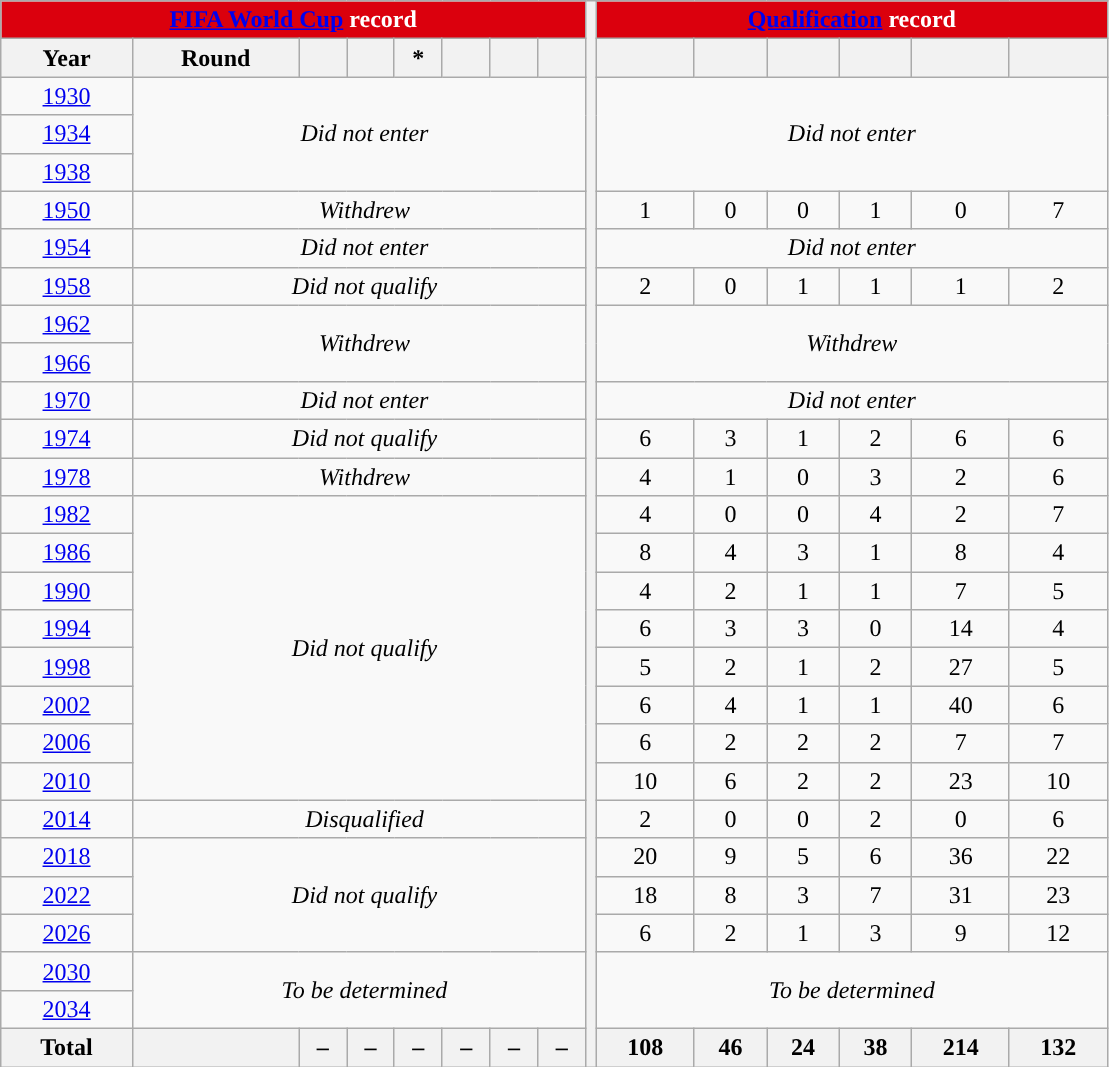<table class="wikitable" style="text-align: center;">
<tr>
<th colspan="8" style="background: #db000d; color: #FFFFFF;"><a href='#'>FIFA World Cup</a> record</th>
<th style="width:1%;" rowspan="39"></th>
<th colspan=6 style="background: #db000d; color: #FFFFFF;"><a href='#'>Qualification</a> record</th>
</tr>
<tr>
<th>Year</th>
<th>Round</th>
<th></th>
<th></th>
<th>*</th>
<th></th>
<th></th>
<th></th>
<th></th>
<th></th>
<th></th>
<th></th>
<th></th>
<th></th>
</tr>
<tr>
<td> <a href='#'>1930</a></td>
<td colspan=8 rowspan=3><em>Did not enter</em></td>
<td colspan=6 rowspan=3><em>Did not enter</em></td>
</tr>
<tr>
<td> <a href='#'>1934</a></td>
</tr>
<tr>
<td> <a href='#'>1938</a></td>
</tr>
<tr>
<td> <a href='#'>1950</a></td>
<td colspan=8><em>Withdrew</em></td>
<td>1</td>
<td>0</td>
<td>0</td>
<td>1</td>
<td>0</td>
<td>7</td>
</tr>
<tr>
<td> <a href='#'>1954</a></td>
<td colspan=8><em>Did not enter</em></td>
<td colspan=8><em>Did not enter</em></td>
</tr>
<tr>
<td> <a href='#'>1958</a></td>
<td colspan=8><em>Did not qualify</em></td>
<td>2</td>
<td>0</td>
<td>1</td>
<td>1</td>
<td>1</td>
<td>2</td>
</tr>
<tr>
<td> <a href='#'>1962</a></td>
<td colspan=8 rowspan=2><em>Withdrew</em></td>
<td colspan=6 rowspan=2><em>Withdrew</em></td>
</tr>
<tr>
<td> <a href='#'>1966</a></td>
</tr>
<tr>
<td> <a href='#'>1970</a></td>
<td colspan=8><em>Did not enter</em></td>
<td colspan=8><em>Did not enter</em></td>
</tr>
<tr>
<td> <a href='#'>1974</a></td>
<td colspan=8><em>Did not qualify</em></td>
<td>6</td>
<td>3</td>
<td>1</td>
<td>2</td>
<td>6</td>
<td>6</td>
</tr>
<tr>
<td> <a href='#'>1978</a></td>
<td colspan=8><em>Withdrew</em></td>
<td>4</td>
<td>1</td>
<td>0</td>
<td>3</td>
<td>2</td>
<td>6</td>
</tr>
<tr>
<td> <a href='#'>1982</a></td>
<td colspan=8 rowspan=8><em>Did not qualify</em></td>
<td>4</td>
<td>0</td>
<td>0</td>
<td>4</td>
<td>2</td>
<td>7</td>
</tr>
<tr>
<td> <a href='#'>1986</a></td>
<td>8</td>
<td>4</td>
<td>3</td>
<td>1</td>
<td>8</td>
<td>4</td>
</tr>
<tr>
<td> <a href='#'>1990</a></td>
<td>4</td>
<td>2</td>
<td>1</td>
<td>1</td>
<td>7</td>
<td>5</td>
</tr>
<tr>
<td> <a href='#'>1994</a></td>
<td>6</td>
<td>3</td>
<td>3</td>
<td>0</td>
<td>14</td>
<td>4</td>
</tr>
<tr>
<td> <a href='#'>1998</a></td>
<td>5</td>
<td>2</td>
<td>1</td>
<td>2</td>
<td>27</td>
<td>5</td>
</tr>
<tr>
<td>  <a href='#'>2002</a></td>
<td>6</td>
<td>4</td>
<td>1</td>
<td>1</td>
<td>40</td>
<td>6</td>
</tr>
<tr>
<td> <a href='#'>2006</a></td>
<td>6</td>
<td>2</td>
<td>2</td>
<td>2</td>
<td>7</td>
<td>7</td>
</tr>
<tr>
<td> <a href='#'>2010</a></td>
<td>10</td>
<td>6</td>
<td>2</td>
<td>2</td>
<td>23</td>
<td>10</td>
</tr>
<tr>
<td> <a href='#'>2014</a></td>
<td colspan=8><em>Disqualified</em></td>
<td>2</td>
<td>0</td>
<td>0</td>
<td>2</td>
<td>0</td>
<td>6</td>
</tr>
<tr>
<td> <a href='#'>2018</a></td>
<td colspan=8 rowspan=3><em>Did not qualify</em></td>
<td>20</td>
<td>9</td>
<td>5</td>
<td>6</td>
<td>36</td>
<td>22</td>
</tr>
<tr>
<td> <a href='#'>2022</a></td>
<td>18</td>
<td>8</td>
<td>3</td>
<td>7</td>
<td>31</td>
<td>23</td>
</tr>
<tr>
<td>   <a href='#'>2026</a></td>
<td>6</td>
<td>2</td>
<td>1</td>
<td>3</td>
<td>9</td>
<td>12</td>
</tr>
<tr>
<td>   <a href='#'>2030</a></td>
<td colspan=8 rowspan=2><em>To be determined</em></td>
<td colspan=6 rowspan=2><em>To be determined</em></td>
</tr>
<tr>
<td> <a href='#'>2034</a></td>
</tr>
<tr>
<th>Total</th>
<th></th>
<th>–</th>
<th>–</th>
<th>–</th>
<th>–</th>
<th>–</th>
<th>–</th>
<th>108</th>
<th>46</th>
<th>24</th>
<th>38</th>
<th>214</th>
<th>132</th>
</tr>
</table>
